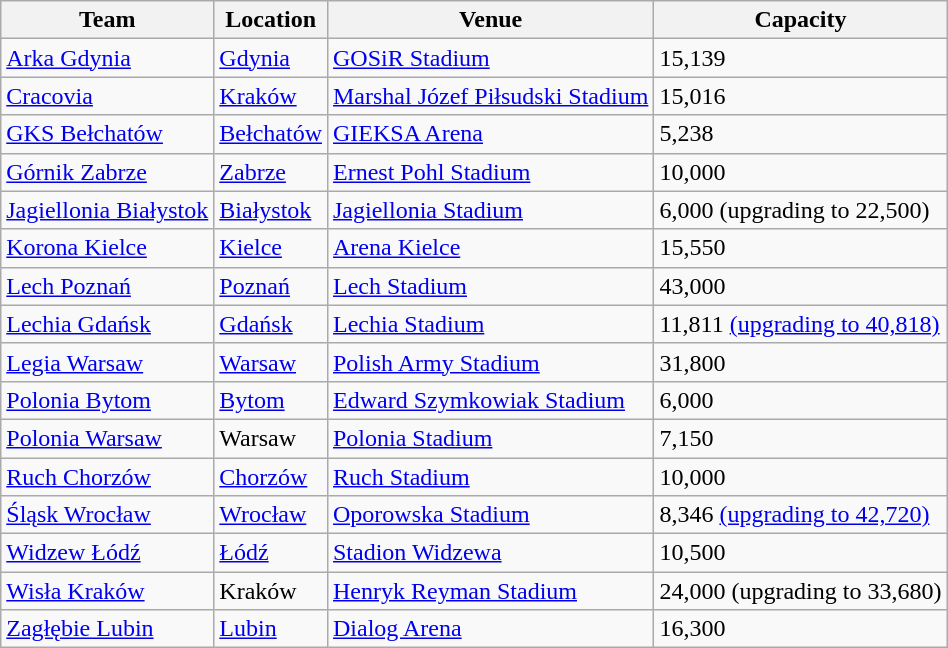<table class="wikitable sortable">
<tr>
<th>Team</th>
<th>Location</th>
<th>Venue</th>
<th>Capacity</th>
</tr>
<tr>
<td><a href='#'>Arka Gdynia</a></td>
<td><a href='#'>Gdynia</a></td>
<td><a href='#'>GOSiR Stadium</a></td>
<td>15,139</td>
</tr>
<tr>
<td><a href='#'>Cracovia</a></td>
<td><a href='#'>Kraków</a></td>
<td><a href='#'>Marshal Józef Piłsudski Stadium</a></td>
<td>15,016</td>
</tr>
<tr>
<td><a href='#'>GKS Bełchatów</a></td>
<td><a href='#'>Bełchatów</a></td>
<td><a href='#'>GIEKSA Arena</a></td>
<td>5,238</td>
</tr>
<tr>
<td><a href='#'>Górnik Zabrze</a></td>
<td><a href='#'>Zabrze</a></td>
<td><a href='#'>Ernest Pohl Stadium</a></td>
<td>10,000</td>
</tr>
<tr>
<td><a href='#'>Jagiellonia Białystok</a></td>
<td><a href='#'>Białystok</a></td>
<td><a href='#'>Jagiellonia Stadium</a></td>
<td>6,000 (upgrading to 22,500)</td>
</tr>
<tr>
<td><a href='#'>Korona Kielce</a></td>
<td><a href='#'>Kielce</a></td>
<td><a href='#'>Arena Kielce</a></td>
<td>15,550</td>
</tr>
<tr>
<td><a href='#'>Lech Poznań</a></td>
<td><a href='#'>Poznań</a></td>
<td><a href='#'>Lech Stadium</a></td>
<td>43,000</td>
</tr>
<tr>
<td><a href='#'>Lechia Gdańsk</a></td>
<td><a href='#'>Gdańsk</a></td>
<td><a href='#'>Lechia Stadium</a></td>
<td>11,811 <a href='#'>(upgrading to 40,818)</a></td>
</tr>
<tr>
<td><a href='#'>Legia Warsaw</a></td>
<td><a href='#'>Warsaw</a></td>
<td><a href='#'>Polish Army Stadium</a></td>
<td>31,800</td>
</tr>
<tr>
<td><a href='#'>Polonia Bytom</a></td>
<td><a href='#'>Bytom</a></td>
<td><a href='#'>Edward Szymkowiak Stadium</a></td>
<td>6,000</td>
</tr>
<tr>
<td><a href='#'>Polonia Warsaw</a></td>
<td>Warsaw</td>
<td><a href='#'>Polonia Stadium</a></td>
<td>7,150</td>
</tr>
<tr>
<td><a href='#'>Ruch Chorzów</a></td>
<td><a href='#'>Chorzów</a></td>
<td><a href='#'>Ruch Stadium</a></td>
<td>10,000</td>
</tr>
<tr>
<td><a href='#'>Śląsk Wrocław</a></td>
<td><a href='#'>Wrocław</a></td>
<td><a href='#'>Oporowska Stadium</a></td>
<td>8,346 <a href='#'>(upgrading to 42,720)</a></td>
</tr>
<tr>
<td><a href='#'>Widzew Łódź</a></td>
<td><a href='#'>Łódź</a></td>
<td><a href='#'>Stadion Widzewa</a></td>
<td>10,500</td>
</tr>
<tr>
<td><a href='#'>Wisła Kraków</a></td>
<td>Kraków</td>
<td><a href='#'>Henryk Reyman Stadium</a></td>
<td>24,000 (upgrading to 33,680)</td>
</tr>
<tr>
<td><a href='#'>Zagłębie Lubin</a></td>
<td><a href='#'>Lubin</a></td>
<td><a href='#'>Dialog Arena</a></td>
<td>16,300</td>
</tr>
</table>
